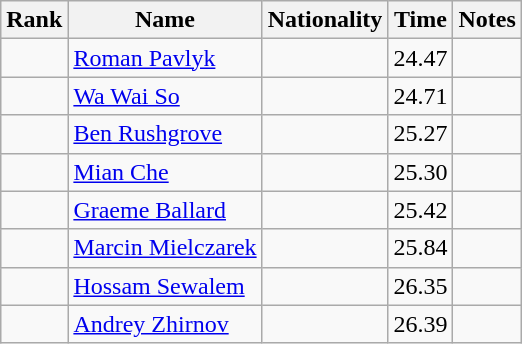<table class="wikitable sortable" style="text-align:center">
<tr>
<th>Rank</th>
<th>Name</th>
<th>Nationality</th>
<th>Time</th>
<th>Notes</th>
</tr>
<tr>
<td></td>
<td align=left><a href='#'>Roman Pavlyk</a></td>
<td align=left></td>
<td>24.47</td>
<td></td>
</tr>
<tr>
<td></td>
<td align=left><a href='#'>Wa Wai So</a></td>
<td align=left></td>
<td>24.71</td>
<td></td>
</tr>
<tr>
<td></td>
<td align=left><a href='#'>Ben Rushgrove</a></td>
<td align=left></td>
<td>25.27</td>
<td></td>
</tr>
<tr>
<td></td>
<td align=left><a href='#'>Mian Che</a></td>
<td align=left></td>
<td>25.30</td>
<td></td>
</tr>
<tr>
<td></td>
<td align=left><a href='#'>Graeme Ballard</a></td>
<td align=left></td>
<td>25.42</td>
<td></td>
</tr>
<tr>
<td></td>
<td align=left><a href='#'>Marcin Mielczarek</a></td>
<td align=left></td>
<td>25.84</td>
<td></td>
</tr>
<tr>
<td></td>
<td align=left><a href='#'>Hossam Sewalem</a></td>
<td align=left></td>
<td>26.35</td>
<td></td>
</tr>
<tr>
<td></td>
<td align=left><a href='#'>Andrey Zhirnov</a></td>
<td align=left></td>
<td>26.39</td>
<td></td>
</tr>
</table>
